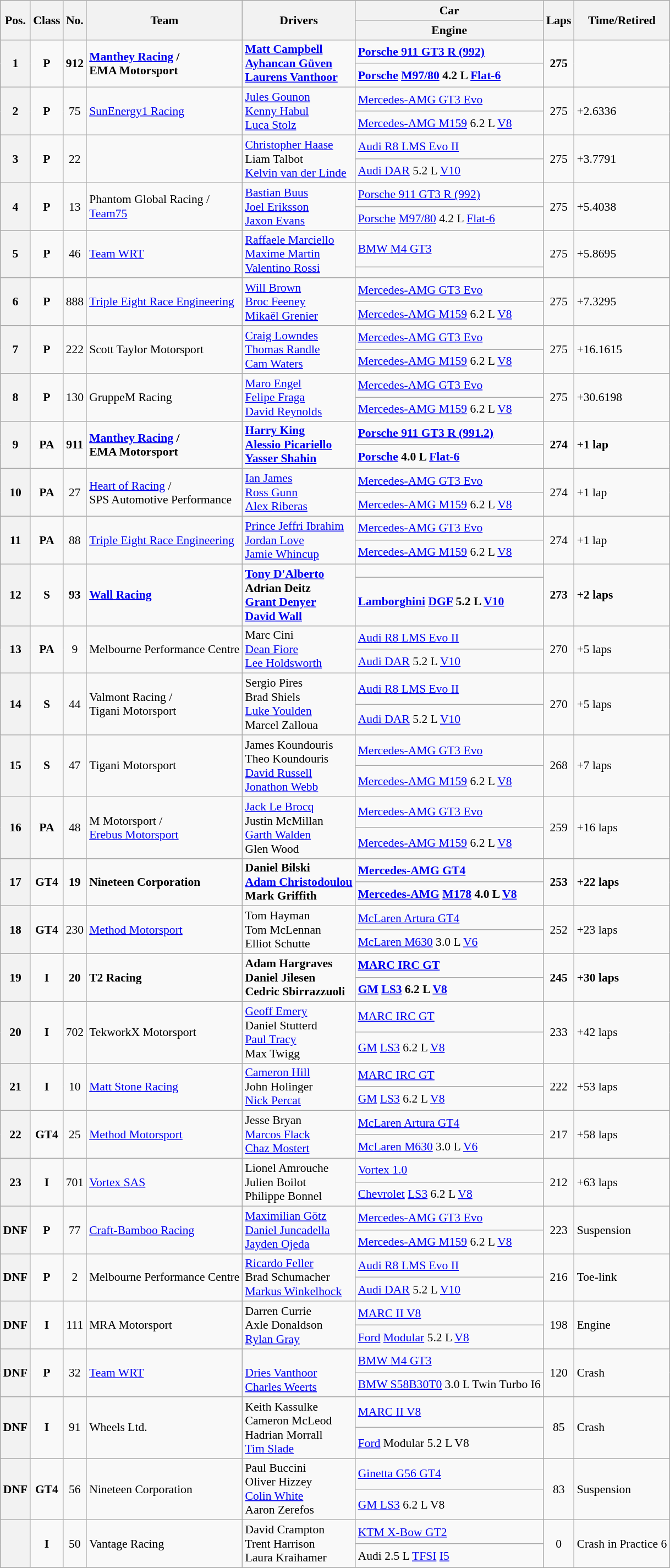<table class="wikitable" style="font-size: 90%;">
<tr>
<th rowspan="2">Pos.</th>
<th rowspan="2">Class</th>
<th rowspan="2">No.</th>
<th rowspan="2">Team</th>
<th rowspan="2">Drivers</th>
<th>Car</th>
<th rowspan="2">Laps</th>
<th rowspan="2">Time/Retired</th>
</tr>
<tr>
<th>Engine</th>
</tr>
<tr>
<th rowspan="2">1</th>
<td rowspan="2" align=center><strong><span>P</span></strong></td>
<td rowspan="2" align=center><strong>912</strong></td>
<td rowspan="2"><strong> <a href='#'>Manthey Racing</a> /<br> EMA Motorsport</strong></td>
<td rowspan="2"><strong> <a href='#'>Matt Campbell</a><br> <a href='#'>Ayhancan Güven</a><br> <a href='#'>Laurens Vanthoor</a></strong></td>
<td><strong><a href='#'>Porsche 911 GT3 R (992)</a></strong></td>
<td rowspan="2" align=center><strong>275</strong></td>
<td rowspan="2"></td>
</tr>
<tr>
<td><strong><a href='#'>Porsche</a> <a href='#'>M97/80</a> 4.2 L <a href='#'>Flat-6</a></strong></td>
</tr>
<tr>
<th rowspan="2">2</th>
<td rowspan="2" align=center><strong><span>P</span></strong></td>
<td rowspan="2" align=center>75</td>
<td rowspan="2"> <a href='#'>SunEnergy1 Racing</a></td>
<td rowspan="2"> <a href='#'>Jules Gounon</a><br> <a href='#'>Kenny Habul</a><br> <a href='#'>Luca Stolz</a></td>
<td><a href='#'>Mercedes-AMG GT3 Evo</a></td>
<td rowspan="2" align=center>275</td>
<td rowspan="2">+2.6336</td>
</tr>
<tr>
<td><a href='#'>Mercedes-AMG M159</a> 6.2 L <a href='#'>V8</a></td>
</tr>
<tr>
<th rowspan="2">3</th>
<td rowspan="2" align=center><strong><span>P</span></strong></td>
<td rowspan="2" align=center>22</td>
<td rowspan="2"></td>
<td rowspan="2"> <a href='#'>Christopher Haase</a><br> Liam Talbot<br> <a href='#'>Kelvin van der Linde</a></td>
<td><a href='#'>Audi R8 LMS Evo II</a></td>
<td rowspan="2" align=center>275</td>
<td rowspan="2">+3.7791</td>
</tr>
<tr>
<td><a href='#'>Audi DAR</a> 5.2 L <a href='#'>V10</a></td>
</tr>
<tr>
<th rowspan="2">4</th>
<td rowspan="2" align=center><strong><span>P</span></strong></td>
<td rowspan="2" align=center>13</td>
<td rowspan="2"> Phantom Global Racing /<br> <a href='#'>Team75</a></td>
<td rowspan="2"> <a href='#'>Bastian Buus</a><br> <a href='#'>Joel Eriksson</a><br> <a href='#'>Jaxon Evans</a></td>
<td><a href='#'>Porsche 911 GT3 R (992)</a></td>
<td rowspan="2" align=center>275</td>
<td rowspan="2">+5.4038</td>
</tr>
<tr>
<td><a href='#'>Porsche</a> <a href='#'>M97/80</a> 4.2 L <a href='#'>Flat-6</a></td>
</tr>
<tr>
<th rowspan="2">5</th>
<td rowspan="2" align=center><strong><span>P</span></strong></td>
<td rowspan="2" align=center>46</td>
<td rowspan="2"> <a href='#'>Team WRT</a></td>
<td rowspan="2"> <a href='#'>Raffaele Marciello</a><br> <a href='#'>Maxime Martin</a><br> <a href='#'>Valentino Rossi</a></td>
<td><a href='#'>BMW M4 GT3</a></td>
<td rowspan="2" align=center>275</td>
<td rowspan="2">+5.8695</td>
</tr>
<tr>
<td></td>
</tr>
<tr>
<th rowspan="2">6</th>
<td rowspan="2" align=center><strong><span>P</span></strong></td>
<td rowspan="2" align=center>888</td>
<td rowspan="2"> <a href='#'>Triple Eight Race Engineering</a></td>
<td rowspan="2"> <a href='#'>Will Brown</a><br> <a href='#'>Broc Feeney</a><br> <a href='#'>Mikaël Grenier</a></td>
<td><a href='#'>Mercedes-AMG GT3 Evo</a></td>
<td rowspan="2" align=center>275</td>
<td rowspan="2">+7.3295</td>
</tr>
<tr>
<td><a href='#'>Mercedes-AMG M159</a> 6.2 L <a href='#'>V8</a></td>
</tr>
<tr>
<th rowspan="2">7</th>
<td rowspan="2" align=center><strong><span>P</span></strong></td>
<td rowspan="2" align=center>222</td>
<td rowspan="2"> Scott Taylor Motorsport</td>
<td rowspan="2"> <a href='#'>Craig Lowndes</a><br> <a href='#'>Thomas Randle</a><br> <a href='#'>Cam Waters</a></td>
<td><a href='#'>Mercedes-AMG GT3 Evo</a></td>
<td rowspan="2" align=center>275</td>
<td rowspan="2">+16.1615</td>
</tr>
<tr>
<td><a href='#'>Mercedes-AMG M159</a> 6.2 L <a href='#'>V8</a></td>
</tr>
<tr>
<th rowspan="2">8</th>
<td rowspan="2" align=center><strong><span>P</span></strong></td>
<td rowspan="2" align=center>130</td>
<td rowspan="2"> GruppeM Racing</td>
<td rowspan="2"> <a href='#'>Maro Engel</a><br> <a href='#'>Felipe Fraga</a><br> <a href='#'>David Reynolds</a></td>
<td><a href='#'>Mercedes-AMG GT3 Evo</a></td>
<td rowspan="2" align=center>275</td>
<td rowspan="2">+30.6198</td>
</tr>
<tr>
<td><a href='#'>Mercedes-AMG M159</a> 6.2 L <a href='#'>V8</a></td>
</tr>
<tr>
<th rowspan="2">9</th>
<td rowspan="2" align=center><strong><span>PA</span></strong></td>
<td rowspan="2" align=center><strong>911</strong></td>
<td rowspan="2"><strong> <a href='#'>Manthey Racing</a> /<br> EMA Motorsport</strong></td>
<td rowspan="2"><strong> <a href='#'>Harry King</a><br> <a href='#'>Alessio Picariello</a><br> <a href='#'>Yasser Shahin</a></strong></td>
<td><strong><a href='#'>Porsche 911 GT3 R (991.2)</a></strong></td>
<td rowspan="2" align=center><strong>274</strong></td>
<td rowspan="2"><strong>+1 lap</strong></td>
</tr>
<tr>
<td><strong><a href='#'>Porsche</a> 4.0 L <a href='#'>Flat-6</a></strong></td>
</tr>
<tr>
<th rowspan="2">10</th>
<td rowspan="2" align=center><strong><span>PA</span></strong></td>
<td rowspan="2" align=center>27</td>
<td rowspan="2"> <a href='#'>Heart of Racing</a> /<br> SPS Automotive Performance</td>
<td rowspan="2"> <a href='#'>Ian James</a><br> <a href='#'>Ross Gunn</a><br> <a href='#'>Alex Riberas</a></td>
<td><a href='#'>Mercedes-AMG GT3 Evo</a></td>
<td rowspan="2" align=center>274</td>
<td rowspan="2">+1 lap</td>
</tr>
<tr>
<td><a href='#'>Mercedes-AMG M159</a> 6.2 L <a href='#'>V8</a></td>
</tr>
<tr>
<th rowspan="2">11</th>
<td rowspan="2" align=center><strong><span>PA</span></strong></td>
<td rowspan="2" align=center>88</td>
<td rowspan="2"> <a href='#'>Triple Eight Race Engineering</a></td>
<td rowspan="2"> <a href='#'>Prince Jeffri Ibrahim</a><br> <a href='#'>Jordan Love</a><br> <a href='#'>Jamie Whincup</a></td>
<td><a href='#'>Mercedes-AMG GT3 Evo</a></td>
<td rowspan="2" align=center>274</td>
<td rowspan="2">+1 lap</td>
</tr>
<tr>
<td><a href='#'>Mercedes-AMG M159</a> 6.2 L <a href='#'>V8</a></td>
</tr>
<tr>
<th rowspan="2">12</th>
<td rowspan="2" align=center><strong><span>S</span></strong></td>
<td rowspan="2" align=center><strong>93</strong></td>
<td rowspan="2"><strong> <a href='#'>Wall Racing</a></strong></td>
<td rowspan="2"><strong> <a href='#'>Tony D'Alberto</a><br> Adrian Deitz<br> <a href='#'>Grant Denyer</a><br> <a href='#'>David Wall</a></strong></td>
<td><strong></strong></td>
<td rowspan="2" align=center><strong>273</strong></td>
<td rowspan="2"><strong>+2 laps</strong></td>
</tr>
<tr>
<td><strong><a href='#'>Lamborghini</a> <a href='#'>DGF</a> 5.2 L <a href='#'>V10</a></strong></td>
</tr>
<tr>
<th rowspan="2">13</th>
<td rowspan="2" align=center><strong><span>PA</span></strong></td>
<td rowspan="2" align=center>9</td>
<td rowspan="2"> Melbourne Performance Centre</td>
<td rowspan="2"> Marc Cini<br> <a href='#'>Dean Fiore</a><br> <a href='#'>Lee Holdsworth</a></td>
<td><a href='#'>Audi R8 LMS Evo II</a></td>
<td rowspan="2" align=center>270</td>
<td rowspan="2">+5 laps</td>
</tr>
<tr>
<td><a href='#'>Audi DAR</a> 5.2 L <a href='#'>V10</a></td>
</tr>
<tr>
<th rowspan="2">14</th>
<td rowspan="2" align=center><strong><span>S</span></strong></td>
<td rowspan="2" align=center>44</td>
<td rowspan="2"> Valmont Racing /<br> Tigani Motorsport</td>
<td rowspan="2"> Sergio Pires<br> Brad Shiels<br> <a href='#'>Luke Youlden</a><br> Marcel Zalloua</td>
<td><a href='#'>Audi R8 LMS Evo II</a></td>
<td rowspan="2" align=center>270</td>
<td rowspan="2">+5 laps</td>
</tr>
<tr>
<td><a href='#'>Audi DAR</a> 5.2 L <a href='#'>V10</a></td>
</tr>
<tr>
<th rowspan="2">15</th>
<td rowspan="2" align=center><strong><span>S</span></strong></td>
<td rowspan="2" align=center>47</td>
<td rowspan="2"> Tigani Motorsport</td>
<td rowspan="2"> James Koundouris<br> Theo Koundouris<br> <a href='#'>David Russell</a><br> <a href='#'>Jonathon Webb</a></td>
<td><a href='#'>Mercedes-AMG GT3 Evo</a></td>
<td rowspan="2" align=center>268</td>
<td rowspan="2">+7 laps</td>
</tr>
<tr>
<td><a href='#'>Mercedes-AMG M159</a> 6.2 L <a href='#'>V8</a></td>
</tr>
<tr>
<th rowspan="2">16</th>
<td rowspan="2" align=center><strong><span>PA</span></strong></td>
<td rowspan="2" align=center>48</td>
<td rowspan="2"> M Motorsport /<br> <a href='#'>Erebus Motorsport</a></td>
<td rowspan="2"> <a href='#'>Jack Le Brocq</a><br> Justin McMillan<br> <a href='#'>Garth Walden</a><br> Glen Wood</td>
<td><a href='#'>Mercedes-AMG GT3 Evo</a></td>
<td rowspan="2" align=center>259</td>
<td rowspan="2">+16 laps</td>
</tr>
<tr>
<td><a href='#'>Mercedes-AMG M159</a> 6.2 L <a href='#'>V8</a></td>
</tr>
<tr>
<th rowspan="2">17</th>
<td rowspan="2" align=center><strong><span>GT4</span></strong></td>
<td rowspan="2" align=center><strong>19</strong></td>
<td rowspan="2"><strong> Nineteen Corporation</strong></td>
<td rowspan="2"><strong> Daniel Bilski<br> <a href='#'>Adam Christodoulou</a><br> Mark Griffith</strong></td>
<td><strong><a href='#'>Mercedes-AMG GT4</a></strong></td>
<td rowspan="2" align=center><strong>253</strong></td>
<td rowspan="2"><strong>+22 laps</strong></td>
</tr>
<tr>
<td><strong><a href='#'>Mercedes-AMG</a> <a href='#'>M178</a> 4.0 L <a href='#'>V8</a></strong></td>
</tr>
<tr>
<th rowspan="2">18</th>
<td rowspan="2" align=center><strong><span>GT4</span></strong></td>
<td rowspan="2" align=center>230</td>
<td rowspan="2"> <a href='#'>Method Motorsport</a></td>
<td rowspan="2"> Tom Hayman<br> Tom McLennan<br> Elliot Schutte</td>
<td><a href='#'>McLaren Artura GT4</a></td>
<td rowspan="2" align=center>252</td>
<td rowspan="2">+23 laps</td>
</tr>
<tr>
<td><a href='#'>McLaren M630</a> 3.0 L <a href='#'>V6</a></td>
</tr>
<tr>
<th rowspan="2">19</th>
<td rowspan="2" align=center><strong><span>I</span></strong></td>
<td rowspan="2" align=center><strong>20</strong></td>
<td rowspan="2"><strong> T2 Racing</strong></td>
<td rowspan="2"><strong> Adam Hargraves<br> Daniel Jilesen<br> Cedric Sbirrazzuoli</strong></td>
<td><strong><a href='#'>MARC IRC GT</a></strong></td>
<td rowspan="2" align=center><strong>245</strong></td>
<td rowspan="2"><strong>+30 laps</strong></td>
</tr>
<tr>
<td><strong><a href='#'>GM</a> <a href='#'>LS3</a> 6.2 L <a href='#'>V8</a></strong></td>
</tr>
<tr>
<th rowspan="2">20</th>
<td rowspan="2" align=center><strong><span>I</span></strong></td>
<td rowspan="2" align=center>702</td>
<td rowspan="2"> TekworkX Motorsport</td>
<td rowspan="2"> <a href='#'>Geoff Emery</a><br> Daniel Stutterd<br> <a href='#'>Paul Tracy</a><br> Max Twigg</td>
<td><a href='#'>MARC IRC GT</a></td>
<td rowspan="2" align=center>233</td>
<td rowspan="2">+42 laps</td>
</tr>
<tr>
<td><a href='#'>GM</a> <a href='#'>LS3</a> 6.2 L <a href='#'>V8</a></td>
</tr>
<tr>
<th rowspan="2">21</th>
<td rowspan="2" align=center><strong><span>I</span></strong></td>
<td rowspan="2" align=center>10</td>
<td rowspan="2"> <a href='#'>Matt Stone Racing</a></td>
<td rowspan="2"> <a href='#'>Cameron Hill</a><br> John Holinger<br> <a href='#'>Nick Percat</a></td>
<td><a href='#'>MARC IRC GT</a></td>
<td rowspan="2" align=center>222</td>
<td rowspan="2">+53 laps</td>
</tr>
<tr>
<td><a href='#'>GM</a> <a href='#'>LS3</a> 6.2 L <a href='#'>V8</a></td>
</tr>
<tr>
<th rowspan="2">22</th>
<td rowspan="2" align=center><strong><span>GT4</span></strong></td>
<td rowspan="2" align=center>25</td>
<td rowspan="2"> <a href='#'>Method Motorsport</a></td>
<td rowspan="2"> Jesse Bryan<br> <a href='#'>Marcos Flack</a><br> <a href='#'>Chaz Mostert</a></td>
<td><a href='#'>McLaren Artura GT4</a></td>
<td rowspan="2" align=center>217</td>
<td rowspan="2">+58 laps</td>
</tr>
<tr>
<td><a href='#'>McLaren M630</a> 3.0 L <a href='#'>V6</a></td>
</tr>
<tr>
<th rowspan="2">23</th>
<td rowspan="2" align=center><strong><span>I</span></strong></td>
<td rowspan="2" align=center>701</td>
<td rowspan="2"> <a href='#'>Vortex SAS</a></td>
<td rowspan="2"> Lionel Amrouche<br> Julien Boilot<br> Philippe Bonnel</td>
<td><a href='#'>Vortex 1.0</a></td>
<td rowspan="2" align=center>212</td>
<td rowspan="2">+63 laps</td>
</tr>
<tr>
<td><a href='#'>Chevrolet</a> <a href='#'>LS3</a> 6.2 L <a href='#'>V8</a></td>
</tr>
<tr>
<th rowspan="2">DNF</th>
<td rowspan="2" align=center><strong><span>P</span></strong></td>
<td rowspan="2" align=center>77</td>
<td rowspan="2"> <a href='#'>Craft-Bamboo Racing</a></td>
<td rowspan="2"> <a href='#'>Maximilian Götz</a><br> <a href='#'>Daniel Juncadella</a><br> <a href='#'>Jayden Ojeda</a></td>
<td><a href='#'>Mercedes-AMG GT3 Evo</a></td>
<td rowspan="2" align=center>223</td>
<td rowspan="2">Suspension</td>
</tr>
<tr>
<td><a href='#'>Mercedes-AMG M159</a> 6.2 L <a href='#'>V8</a></td>
</tr>
<tr>
<th rowspan="2">DNF</th>
<td rowspan="2" align=center><strong><span>P</span></strong></td>
<td rowspan="2" align=center>2</td>
<td rowspan="2"> Melbourne Performance Centre</td>
<td rowspan="2"> <a href='#'>Ricardo Feller</a><br> Brad Schumacher<br> <a href='#'>Markus Winkelhock</a></td>
<td><a href='#'>Audi R8 LMS Evo II</a></td>
<td rowspan="2" align=center>216</td>
<td rowspan="2">Toe-link</td>
</tr>
<tr>
<td><a href='#'>Audi DAR</a> 5.2 L <a href='#'>V10</a></td>
</tr>
<tr>
<th rowspan="2">DNF</th>
<td rowspan="2" align=center><strong><span>I</span></strong></td>
<td rowspan="2" align=center>111</td>
<td rowspan="2"> MRA Motorsport</td>
<td rowspan="2"> Darren Currie<br> Axle Donaldson<br> <a href='#'>Rylan Gray</a></td>
<td><a href='#'>MARC II V8</a></td>
<td rowspan="2" align=center>198</td>
<td rowspan="2">Engine</td>
</tr>
<tr>
<td><a href='#'>Ford</a> <a href='#'>Modular</a> 5.2 L <a href='#'>V8</a></td>
</tr>
<tr>
<th rowspan="2">DNF</th>
<td rowspan="2" align=center><strong><span>P</span></strong></td>
<td rowspan="2" align=center>32</td>
<td rowspan="2"> <a href='#'>Team WRT</a></td>
<td rowspan="2"><br> <a href='#'>Dries Vanthoor</a><br> <a href='#'>Charles Weerts</a></td>
<td><a href='#'>BMW M4 GT3</a></td>
<td rowspan="2" align=center>120</td>
<td rowspan="2">Crash</td>
</tr>
<tr>
<td><a href='#'>BMW S58B30T0</a> 3.0 L Twin Turbo I6</td>
</tr>
<tr>
<th rowspan="2">DNF</th>
<td rowspan="2" align=center><strong><span>I</span></strong></td>
<td rowspan="2" align=center>91</td>
<td rowspan="2"> Wheels Ltd.</td>
<td rowspan="2"> Keith Kassulke <br> Cameron McLeod <br> Hadrian Morrall <br> <a href='#'>Tim Slade</a></td>
<td><a href='#'>MARC II V8</a></td>
<td rowspan="2" align=center>85</td>
<td rowspan="2">Crash</td>
</tr>
<tr>
<td><a href='#'>Ford</a> Modular 5.2 L V8</td>
</tr>
<tr>
<th rowspan="2">DNF</th>
<td rowspan="2" align=center><strong><span>GT4</span></strong></td>
<td rowspan="2" align=center>56</td>
<td rowspan="2"> Nineteen Corporation</td>
<td rowspan="2"> Paul Buccini <br> Oliver Hizzey<br> <a href='#'>Colin White</a><br> Aaron Zerefos</td>
<td><a href='#'>Ginetta G56 GT4</a></td>
<td rowspan="2" align=center>83</td>
<td rowspan="2">Suspension</td>
</tr>
<tr>
<td><a href='#'>GM LS3</a> 6.2 L V8</td>
</tr>
<tr>
<th rowspan="2"></th>
<td rowspan="2" align=center><strong><span>I</span></strong></td>
<td rowspan="2" align=center>50</td>
<td rowspan="2"> Vantage Racing</td>
<td rowspan="2"> David Crampton<br> Trent Harrison<br> Laura Kraihamer</td>
<td><a href='#'>KTM X-Bow GT2</a></td>
<td rowspan="2" align=center>0</td>
<td rowspan="2">Crash in Practice 6</td>
</tr>
<tr>
<td>Audi 2.5 L <a href='#'>TFSI</a> <a href='#'>I5</a></td>
</tr>
</table>
